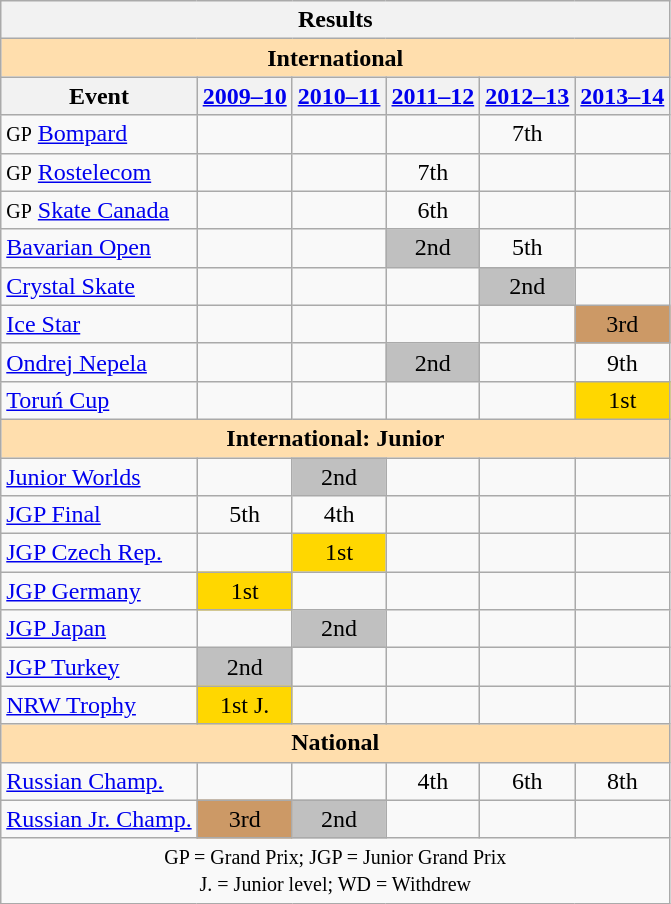<table class="wikitable" style="text-align:center">
<tr>
<th colspan=6 align=center><strong>Results</strong></th>
</tr>
<tr>
<th style="background-color: #ffdead; " colspan=6 align=center><strong>International</strong></th>
</tr>
<tr>
<th>Event</th>
<th><a href='#'>2009–10</a></th>
<th><a href='#'>2010–11</a></th>
<th><a href='#'>2011–12</a></th>
<th><a href='#'>2012–13</a></th>
<th><a href='#'>2013–14</a></th>
</tr>
<tr>
<td align=left><small>GP</small> <a href='#'>Bompard</a></td>
<td></td>
<td></td>
<td></td>
<td>7th</td>
<td></td>
</tr>
<tr>
<td align=left><small>GP</small> <a href='#'>Rostelecom</a></td>
<td></td>
<td></td>
<td>7th</td>
<td></td>
<td></td>
</tr>
<tr>
<td align=left><small>GP</small> <a href='#'>Skate Canada</a></td>
<td></td>
<td></td>
<td>6th</td>
<td></td>
<td></td>
</tr>
<tr>
<td align=left><a href='#'>Bavarian Open</a></td>
<td></td>
<td></td>
<td bgcolor=silver>2nd</td>
<td>5th</td>
<td></td>
</tr>
<tr>
<td align=left><a href='#'>Crystal Skate</a></td>
<td></td>
<td></td>
<td></td>
<td bgcolor=silver>2nd</td>
<td></td>
</tr>
<tr>
<td align=left><a href='#'>Ice Star</a></td>
<td></td>
<td></td>
<td></td>
<td></td>
<td bgcolor=cc9966>3rd</td>
</tr>
<tr>
<td align=left><a href='#'>Ondrej Nepela</a></td>
<td></td>
<td></td>
<td bgcolor=silver>2nd</td>
<td></td>
<td>9th</td>
</tr>
<tr>
<td align=left><a href='#'>Toruń Cup</a></td>
<td></td>
<td></td>
<td></td>
<td></td>
<td bgcolor=gold>1st</td>
</tr>
<tr>
<th style="background-color: #ffdead; " colspan=6 align=center><strong>International: Junior</strong></th>
</tr>
<tr>
<td align=left><a href='#'>Junior Worlds</a></td>
<td></td>
<td bgcolor=silver>2nd</td>
<td></td>
<td></td>
<td></td>
</tr>
<tr>
<td align=left><a href='#'>JGP Final</a></td>
<td>5th</td>
<td>4th</td>
<td></td>
<td></td>
<td></td>
</tr>
<tr>
<td align=left><a href='#'>JGP Czech Rep.</a></td>
<td></td>
<td bgcolor=gold>1st</td>
<td></td>
<td></td>
<td></td>
</tr>
<tr>
<td align=left><a href='#'>JGP Germany</a></td>
<td bgcolor=gold>1st</td>
<td></td>
<td></td>
<td></td>
<td></td>
</tr>
<tr>
<td align=left><a href='#'>JGP Japan</a></td>
<td></td>
<td bgcolor=silver>2nd</td>
<td></td>
<td></td>
<td></td>
</tr>
<tr>
<td align=left><a href='#'>JGP Turkey</a></td>
<td bgcolor=silver>2nd</td>
<td></td>
<td></td>
<td></td>
<td></td>
</tr>
<tr>
<td align=left><a href='#'>NRW Trophy</a></td>
<td bgcolor=gold>1st J.</td>
<td></td>
<td></td>
<td></td>
<td></td>
</tr>
<tr>
<th style="background-color: #ffdead; " colspan=6 align=center><strong>National</strong></th>
</tr>
<tr>
<td align=left><a href='#'>Russian Champ.</a></td>
<td></td>
<td></td>
<td>4th</td>
<td>6th</td>
<td>8th</td>
</tr>
<tr>
<td align=left><a href='#'>Russian Jr. Champ.</a></td>
<td bgcolor=cc9966>3rd</td>
<td bgcolor=silver>2nd</td>
<td></td>
<td></td>
<td></td>
</tr>
<tr>
<td colspan=6 align=center><small> GP = Grand Prix; JGP = Junior Grand Prix <br> J. = Junior level; WD = Withdrew </small></td>
</tr>
</table>
